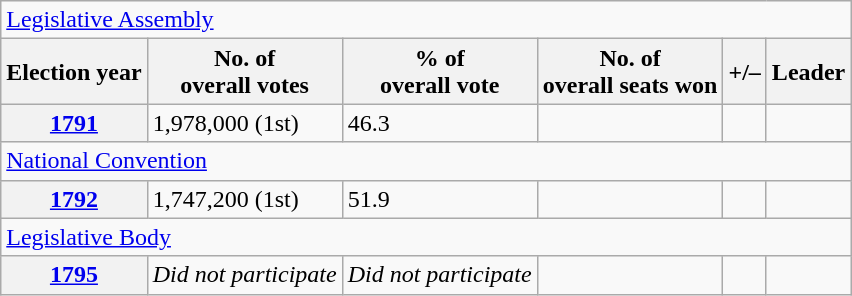<table class=wikitable>
<tr>
<td colspan=6><a href='#'>Legislative Assembly</a></td>
</tr>
<tr>
<th>Election year</th>
<th>No. of<br>overall votes</th>
<th>% of<br>overall vote</th>
<th>No. of<br>overall seats won</th>
<th>+/–</th>
<th>Leader</th>
</tr>
<tr>
<th><a href='#'>1791</a></th>
<td>1,978,000 (1st)</td>
<td>46.3</td>
<td></td>
<td></td>
<td></td>
</tr>
<tr>
<td colspan=6><a href='#'>National Convention</a></td>
</tr>
<tr>
<th><a href='#'>1792</a></th>
<td>1,747,200 (1st)</td>
<td>51.9</td>
<td></td>
<td></td>
<td></td>
</tr>
<tr>
<td colspan=6><a href='#'>Legislative Body</a></td>
</tr>
<tr>
<th><a href='#'>1795</a></th>
<td><em>Did not participate</em></td>
<td><em>Did not participate</em></td>
<td></td>
<td></td>
<td></td>
</tr>
</table>
